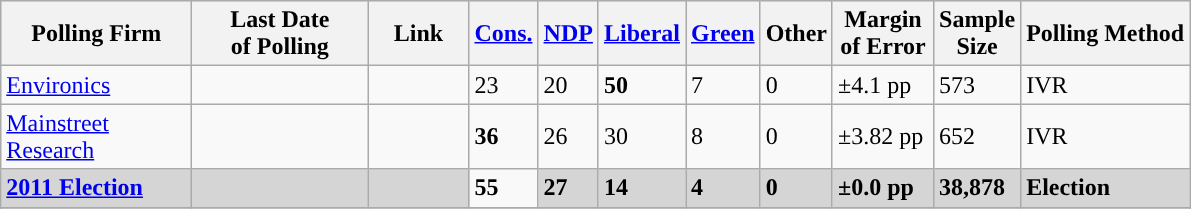<table class="wikitable sortable">
<tr style="background:#e9e9e9;">
<th style="width:120px">Polling Firm</th>
<th style="width:110px">Last Date<br>of Polling</th>
<th style="width:60px" class="unsortable">Link</th>
<th style="background-color:"><strong><a href='#'>Cons.</a></strong></th>
<th style="background-color:"><strong><a href='#'>NDP</a></strong></th>
<th style="background-color:"><strong><a href='#'>Liberal</a></strong></th>
<th style="background-color:"><strong><a href='#'>Green</a></strong></th>
<th style="background-color:"><strong>Other</strong></th>
<th style="width:60px;" class=unsortable>Margin<br>of Error</th>
<th style="width:50px;" class=unsortable>Sample<br>Size</th>
<th class=unsortable>Polling Method</th>
</tr>
<tr>
<td><a href='#'>Environics</a></td>
<td></td>
<td></td>
<td>23</td>
<td>20</td>
<td><strong>50</strong></td>
<td>7</td>
<td>0</td>
<td>±4.1 pp</td>
<td>573</td>
<td>IVR</td>
</tr>
<tr>
<td><a href='#'>Mainstreet Research</a></td>
<td></td>
<td></td>
<td><strong>36</strong></td>
<td>26</td>
<td>30</td>
<td>8</td>
<td>0</td>
<td>±3.82 pp</td>
<td>652</td>
<td>IVR</td>
</tr>
<tr>
<td style="background:#D5D5D5"><strong><a href='#'>2011 Election</a></strong></td>
<td style="background:#D5D5D5"><strong></strong></td>
<td style="background:#D5D5D5"></td>
<td><strong>55</strong></td>
<td style="background:#D5D5D5"><strong>27</strong></td>
<td style="background:#D5D5D5"><strong>14</strong></td>
<td style="background:#D5D5D5"><strong>4</strong></td>
<td style="background:#D5D5D5"><strong>0</strong></td>
<td style="background:#D5D5D5"><strong>±0.0 pp</strong></td>
<td style="background:#D5D5D5"><strong>38,878</strong></td>
<td style="background:#D5D5D5"><strong>Election</strong></td>
</tr>
<tr>
</tr>
<tr>
</tr>
</table>
